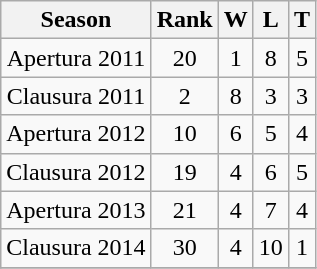<table class="wikitable" style="text-align: center">
<tr>
<th>Season</th>
<th>Rank</th>
<th>W</th>
<th>L</th>
<th>T</th>
</tr>
<tr>
<td>Apertura 2011</td>
<td>20</td>
<td>1</td>
<td>8</td>
<td>5</td>
</tr>
<tr>
<td>Clausura 2011</td>
<td>2</td>
<td>8</td>
<td>3</td>
<td>3</td>
</tr>
<tr>
<td>Apertura 2012</td>
<td>10</td>
<td>6</td>
<td>5</td>
<td>4</td>
</tr>
<tr>
<td>Clausura 2012</td>
<td>19</td>
<td>4</td>
<td>6</td>
<td>5</td>
</tr>
<tr>
<td>Apertura 2013</td>
<td>21</td>
<td>4</td>
<td>7</td>
<td>4</td>
</tr>
<tr>
<td>Clausura 2014</td>
<td>30</td>
<td>4</td>
<td>10</td>
<td>1</td>
</tr>
<tr>
</tr>
</table>
